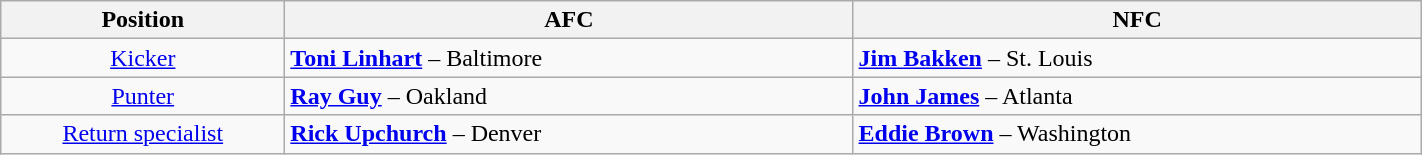<table class="wikitable" width=75%>
<tr>
<th width=20%>Position</th>
<th width=40%>AFC</th>
<th width=40%>NFC</th>
</tr>
<tr>
<td align=center><a href='#'>Kicker</a></td>
<td><strong><a href='#'>Toni Linhart</a></strong> –  Baltimore</td>
<td><strong><a href='#'>Jim Bakken</a></strong> –  St. Louis</td>
</tr>
<tr>
<td align=center><a href='#'>Punter</a></td>
<td><strong><a href='#'>Ray Guy</a></strong> –  Oakland</td>
<td><strong><a href='#'>John James</a></strong> –  Atlanta</td>
</tr>
<tr>
<td align=center><a href='#'>Return specialist</a></td>
<td><strong><a href='#'>Rick Upchurch</a></strong> –  Denver</td>
<td><strong><a href='#'>Eddie Brown</a></strong> –  Washington</td>
</tr>
</table>
